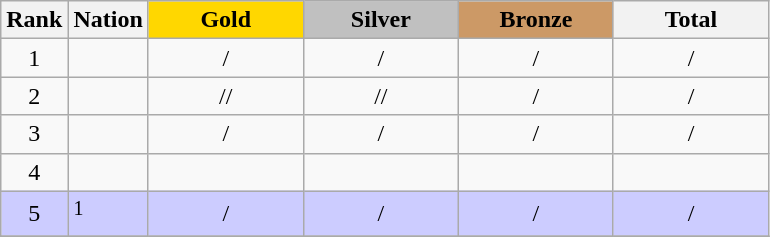<table class="wikitable sortable plainrowheaders" style="text-align: center">
<tr>
<th scope="col">Rank</th>
<th scope="col">Nation</th>
<th scope="col" style="background-color:gold; width:6em;">Gold</th>
<th scope="col" style="background-color:silver; width:6em;">Silver</th>
<th scope="col" style="background-color:#cc9966; width:6em;">Bronze</th>
<th scope="col" style="width:6em;">Total</th>
</tr>
<tr>
<td>1</td>
<td align=left> </td>
<td>/</td>
<td>/</td>
<td>/</td>
<td>/</td>
</tr>
<tr>
<td>2</td>
<td align=left> </td>
<td>//</td>
<td>//</td>
<td>/</td>
<td>/</td>
</tr>
<tr>
<td>3</td>
<td align=left> </td>
<td>/</td>
<td>/</td>
<td>/</td>
<td>/</td>
</tr>
<tr>
<td>4</td>
<td align=left></td>
<td></td>
<td></td>
<td></td>
<td></td>
</tr>
<tr style="background-color:#ccccff">
<td>5</td>
<td align=left> <sup>1</sup> </td>
<td>/</td>
<td>/</td>
<td>/</td>
<td>/</td>
</tr>
<tr>
</tr>
</table>
